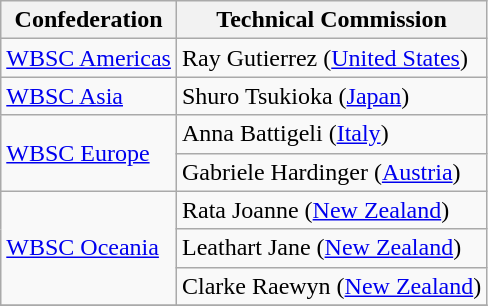<table class="wikitable">
<tr>
<th>Confederation</th>
<th>Technical Commission</th>
</tr>
<tr>
<td rowspan="1"><a href='#'>WBSC Americas</a></td>
<td>Ray Gutierrez (<a href='#'>United States</a>)</td>
</tr>
<tr>
<td rowspan="1"><a href='#'>WBSC Asia</a></td>
<td>Shuro Tsukioka (<a href='#'>Japan</a>)</td>
</tr>
<tr>
<td rowspan="2"><a href='#'>WBSC Europe</a></td>
<td>Anna Battigeli (<a href='#'>Italy</a>)</td>
</tr>
<tr>
<td>Gabriele Hardinger (<a href='#'>Austria</a>)</td>
</tr>
<tr>
<td rowspan="3"><a href='#'>WBSC Oceania</a></td>
<td>Rata Joanne (<a href='#'>New Zealand</a>)</td>
</tr>
<tr>
<td>Leathart Jane (<a href='#'>New Zealand</a>)</td>
</tr>
<tr>
<td>Clarke Raewyn (<a href='#'>New Zealand</a>)</td>
</tr>
<tr>
</tr>
</table>
